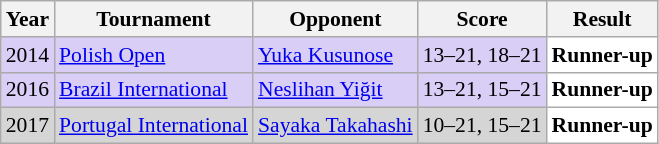<table class="sortable wikitable" style="font-size: 90%;">
<tr>
<th>Year</th>
<th>Tournament</th>
<th>Opponent</th>
<th>Score</th>
<th>Result</th>
</tr>
<tr style="background:#D8CEF6">
<td align="center">2014</td>
<td align="left"><a href='#'>Polish Open</a></td>
<td align="left"> <a href='#'>Yuka Kusunose</a></td>
<td align="left">13–21, 18–21</td>
<td style="text-align:left; background:white"> <strong>Runner-up</strong></td>
</tr>
<tr style="background:#D8CEF6">
<td align="center">2016</td>
<td align="left"><a href='#'>Brazil International</a></td>
<td align="left"> <a href='#'>Neslihan Yiğit</a></td>
<td align="left">13–21, 15–21</td>
<td style="text-align:left; background:white"> <strong>Runner-up</strong></td>
</tr>
<tr style="background:#D5D5D5">
<td align="center">2017</td>
<td align="left"><a href='#'>Portugal International</a></td>
<td align="left"> <a href='#'>Sayaka Takahashi</a></td>
<td align="left">10–21, 15–21</td>
<td style="text-align:left; background:white"> <strong>Runner-up</strong></td>
</tr>
</table>
